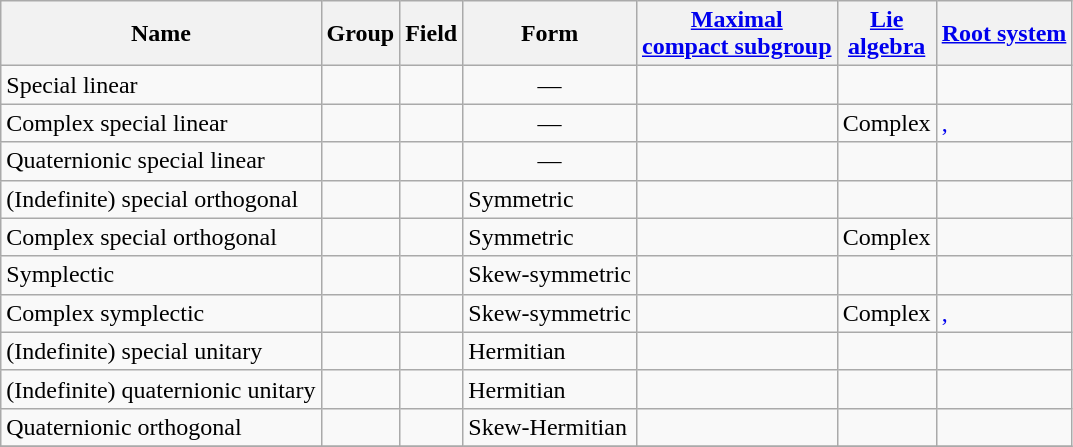<table class="wikitable" style="margin-right:3em">
<tr>
<th>Name</th>
<th>Group</th>
<th>Field</th>
<th>Form</th>
<th><a href='#'>Maximal <br>compact subgroup</a></th>
<th><a href='#'>Lie <br>algebra</a></th>
<th><a href='#'>Root system</a></th>
</tr>
<tr>
<td>Special linear</td>
<td><a href='#'></a></td>
<td align = center></td>
<td align = center>—</td>
<td></td>
<td></td>
<td></td>
</tr>
<tr>
<td>Complex special linear</td>
<td><a href='#'></a></td>
<td align = center></td>
<td align = center>—</td>
<td><a href='#'></a></td>
<td>Complex</td>
<td><a href='#'>, </a></td>
</tr>
<tr>
<td>Quaternionic special linear</td>
<td> <br></td>
<td align = center></td>
<td align = center>—</td>
<td></td>
<td></td>
<td></td>
</tr>
<tr>
<td>(Indefinite) special orthogonal</td>
<td><a href='#'></a></td>
<td align = center></td>
<td>Symmetric</td>
<td></td>
<td></td>
<td></td>
</tr>
<tr>
<td>Complex special orthogonal</td>
<td><a href='#'></a></td>
<td align = center></td>
<td>Symmetric</td>
<td><a href='#'></a></td>
<td>Complex</td>
<td><a href='#'></a></td>
</tr>
<tr>
<td>Symplectic</td>
<td><a href='#'></a></td>
<td align = center></td>
<td>Skew-symmetric</td>
<td></td>
<td></td>
<td></td>
</tr>
<tr>
<td>Complex symplectic</td>
<td><a href='#'></a></td>
<td align = center></td>
<td>Skew-symmetric</td>
<td><a href='#'></a></td>
<td>Complex</td>
<td><a href='#'>, </a></td>
</tr>
<tr>
<td>(Indefinite) special unitary</td>
<td><a href='#'></a></td>
<td align = center></td>
<td>Hermitian</td>
<td></td>
<td></td>
<td></td>
</tr>
<tr>
<td>(Indefinite) quaternionic unitary</td>
<td></td>
<td align = center></td>
<td>Hermitian</td>
<td></td>
<td></td>
<td></td>
</tr>
<tr>
<td>Quaternionic orthogonal</td>
<td></td>
<td align = center></td>
<td>Skew-Hermitian</td>
<td></td>
<td></td>
<td></td>
</tr>
<tr>
</tr>
</table>
